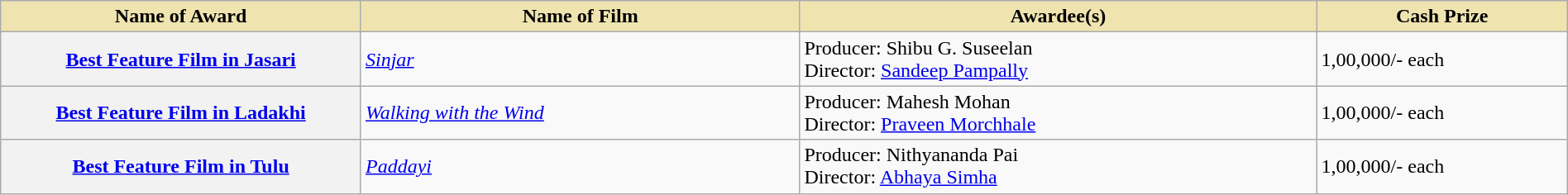<table class="wikitable plainrowheaders" style="width:100%">
<tr>
<th style="background-color:#EFE4B0;width:23%;">Name of Award</th>
<th style="background-color:#EFE4B0;width:28%;">Name of Film</th>
<th style="background-color:#EFE4B0;width:33%;">Awardee(s)</th>
<th style="background-color:#EFE4B0;width:16%;">Cash Prize</th>
</tr>
<tr>
<th scope="row"><a href='#'>Best Feature Film in Jasari</a></th>
<td><em><a href='#'>Sinjar</a></em></td>
<td>Producer: Shibu G. Suseelan<br>Director: <a href='#'>Sandeep Pampally</a></td>
<td> 1,00,000/- each</td>
</tr>
<tr>
<th scope="row"><a href='#'>Best Feature Film in Ladakhi</a></th>
<td><em><a href='#'>Walking with the Wind</a></em></td>
<td>Producer: Mahesh Mohan<br>Director: <a href='#'>Praveen Morchhale</a></td>
<td> 1,00,000/- each</td>
</tr>
<tr>
<th scope="row"><a href='#'>Best Feature Film in Tulu</a></th>
<td><em><a href='#'>Paddayi</a></em></td>
<td>Producer: Nithyananda Pai<br>Director: <a href='#'>Abhaya Simha</a></td>
<td> 1,00,000/- each</td>
</tr>
</table>
